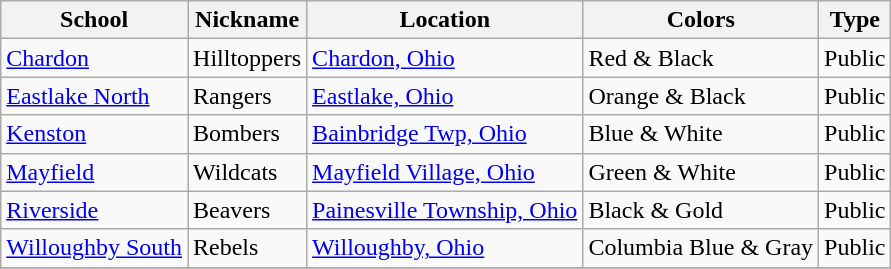<table class="wikitable sortable">
<tr>
<th>School</th>
<th>Nickname</th>
<th>Location</th>
<th>Colors</th>
<th>Type</th>
</tr>
<tr>
<td><a href='#'>Chardon</a></td>
<td>Hilltoppers</td>
<td><a href='#'>Chardon, Ohio</a></td>
<td>Red & Black<br> </td>
<td>Public</td>
</tr>
<tr>
<td><a href='#'>Eastlake North</a></td>
<td>Rangers</td>
<td><a href='#'>Eastlake, Ohio</a></td>
<td>Orange & Black<br> </td>
<td>Public</td>
</tr>
<tr>
<td><a href='#'>Kenston</a></td>
<td>Bombers</td>
<td><a href='#'>Bainbridge Twp, Ohio</a></td>
<td>Blue & White<br> </td>
<td>Public</td>
</tr>
<tr>
<td><a href='#'>Mayfield</a></td>
<td>Wildcats</td>
<td><a href='#'>Mayfield Village, Ohio</a></td>
<td>Green & White<br> </td>
<td>Public</td>
</tr>
<tr>
<td><a href='#'>Riverside</a></td>
<td>Beavers</td>
<td><a href='#'>Painesville Township, Ohio</a></td>
<td>Black & Gold<br> </td>
<td>Public</td>
</tr>
<tr>
<td><a href='#'>Willoughby South</a></td>
<td>Rebels</td>
<td><a href='#'>Willoughby, Ohio</a></td>
<td>Columbia Blue & Gray<br> </td>
<td>Public</td>
</tr>
<tr>
</tr>
</table>
